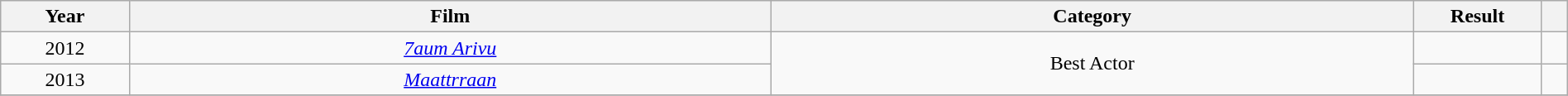<table class="wikitable sortable" style="width:100%;">
<tr>
<th style="width:5%;">Year</th>
<th style="width:25%;">Film</th>
<th style="width:25%;">Category</th>
<th style="width:5%;">Result</th>
<th style="width:1%;" class="unsortable"></th>
</tr>
<tr>
<td style="text-align:center;">2012</td>
<td style="text-align:center;"><em><a href='#'>7aum Arivu</a></em></td>
<td style="text-align:center;" rowspan="2">Best Actor</td>
<td></td>
<td></td>
</tr>
<tr>
<td style="text-align:center;">2013</td>
<td style="text-align:center;"><em><a href='#'>Maattrraan</a></em></td>
<td></td>
<td></td>
</tr>
<tr>
</tr>
</table>
